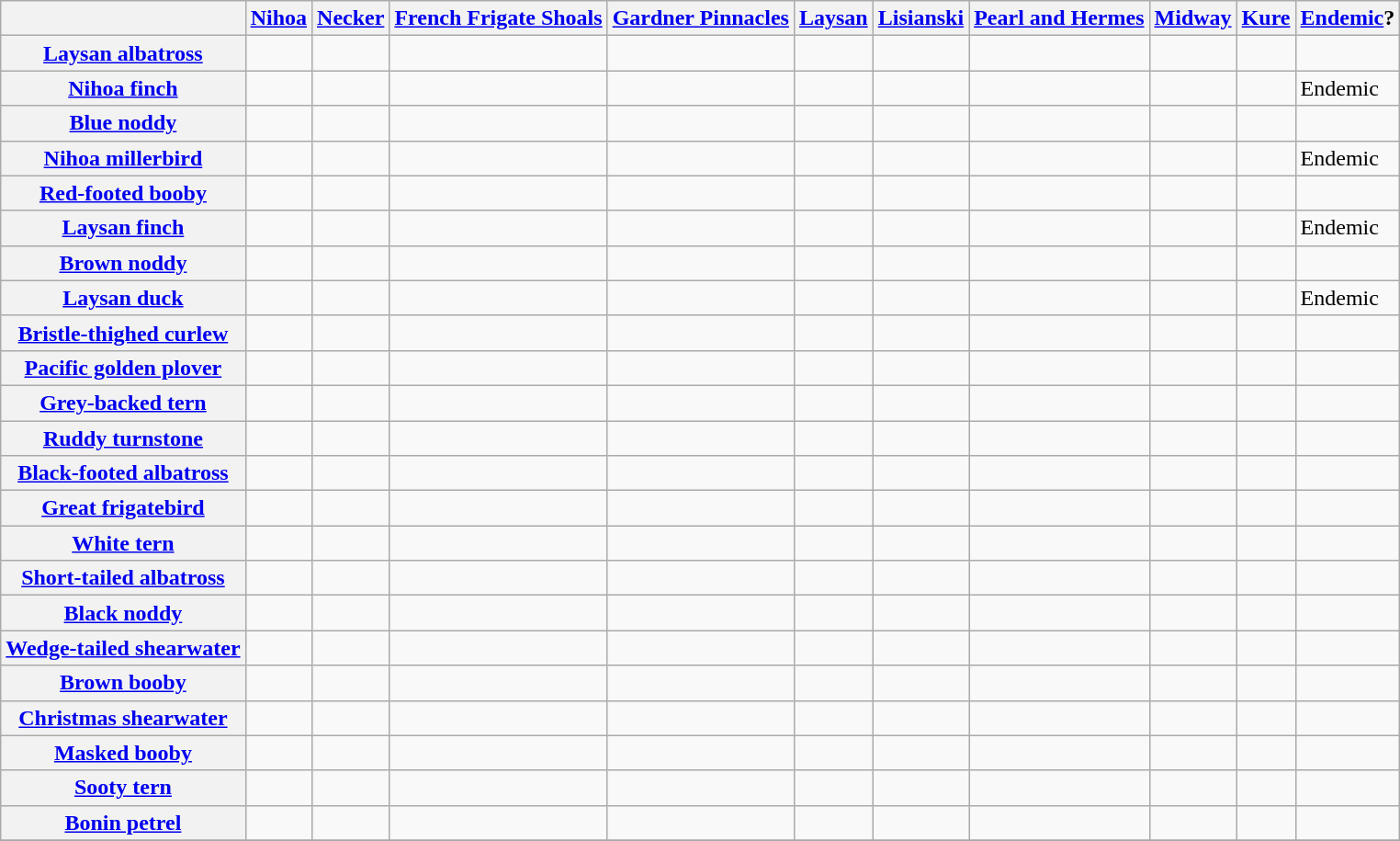<table class="wikitable sortable">
<tr>
<th></th>
<th><a href='#'>Nihoa</a></th>
<th><a href='#'>Necker</a></th>
<th><a href='#'>French Frigate Shoals</a></th>
<th><a href='#'>Gardner Pinnacles</a></th>
<th><a href='#'>Laysan</a></th>
<th><a href='#'>Lisianski</a></th>
<th><a href='#'>Pearl and Hermes</a></th>
<th><a href='#'>Midway</a></th>
<th><a href='#'>Kure</a></th>
<th><a href='#'>Endemic</a>?</th>
</tr>
<tr>
<th><a href='#'>Laysan albatross</a></th>
<td></td>
<td></td>
<td></td>
<td></td>
<td></td>
<td></td>
<td></td>
<td></td>
<td></td>
<td></td>
</tr>
<tr>
<th><a href='#'>Nihoa finch</a></th>
<td></td>
<td></td>
<td></td>
<td></td>
<td></td>
<td></td>
<td></td>
<td></td>
<td></td>
<td>Endemic</td>
</tr>
<tr>
<th><a href='#'>Blue noddy</a></th>
<td></td>
<td></td>
<td></td>
<td></td>
<td></td>
<td></td>
<td></td>
<td></td>
<td></td>
<td></td>
</tr>
<tr>
<th><a href='#'>Nihoa millerbird</a></th>
<td></td>
<td></td>
<td></td>
<td></td>
<td></td>
<td></td>
<td></td>
<td></td>
<td></td>
<td>Endemic</td>
</tr>
<tr>
<th><a href='#'>Red-footed booby</a></th>
<td></td>
<td></td>
<td></td>
<td></td>
<td></td>
<td></td>
<td></td>
<td></td>
<td></td>
<td></td>
</tr>
<tr>
<th><a href='#'>Laysan finch</a></th>
<td></td>
<td></td>
<td></td>
<td></td>
<td></td>
<td></td>
<td></td>
<td></td>
<td></td>
<td>Endemic</td>
</tr>
<tr>
<th><a href='#'>Brown noddy</a></th>
<td></td>
<td></td>
<td></td>
<td></td>
<td></td>
<td></td>
<td></td>
<td></td>
<td></td>
<td></td>
</tr>
<tr>
<th><a href='#'>Laysan duck</a></th>
<td></td>
<td></td>
<td></td>
<td></td>
<td></td>
<td></td>
<td></td>
<td></td>
<td></td>
<td>Endemic</td>
</tr>
<tr>
<th><a href='#'>Bristle-thighed curlew</a></th>
<td></td>
<td></td>
<td></td>
<td></td>
<td></td>
<td></td>
<td></td>
<td></td>
<td></td>
<td></td>
</tr>
<tr>
<th><a href='#'>Pacific golden plover</a></th>
<td></td>
<td></td>
<td></td>
<td></td>
<td></td>
<td></td>
<td></td>
<td></td>
<td></td>
<td></td>
</tr>
<tr>
<th><a href='#'>Grey-backed tern</a></th>
<td></td>
<td></td>
<td></td>
<td></td>
<td></td>
<td></td>
<td></td>
<td></td>
<td></td>
<td></td>
</tr>
<tr>
<th><a href='#'>Ruddy turnstone</a></th>
<td></td>
<td></td>
<td></td>
<td></td>
<td></td>
<td></td>
<td></td>
<td></td>
<td></td>
<td></td>
</tr>
<tr>
<th><a href='#'>Black-footed albatross</a></th>
<td></td>
<td></td>
<td></td>
<td></td>
<td></td>
<td></td>
<td></td>
<td></td>
<td></td>
<td></td>
</tr>
<tr>
<th><a href='#'>Great frigatebird</a></th>
<td></td>
<td></td>
<td></td>
<td></td>
<td></td>
<td></td>
<td></td>
<td></td>
<td></td>
<td></td>
</tr>
<tr>
<th><a href='#'>White tern</a></th>
<td></td>
<td></td>
<td></td>
<td></td>
<td></td>
<td></td>
<td></td>
<td></td>
<td></td>
<td></td>
</tr>
<tr>
<th><a href='#'>Short-tailed albatross</a></th>
<td></td>
<td></td>
<td></td>
<td></td>
<td></td>
<td></td>
<td></td>
<td></td>
<td></td>
<td></td>
</tr>
<tr>
<th><a href='#'>Black noddy</a></th>
<td></td>
<td></td>
<td></td>
<td></td>
<td></td>
<td></td>
<td></td>
<td></td>
<td></td>
<td></td>
</tr>
<tr>
<th><a href='#'>Wedge-tailed shearwater</a></th>
<td></td>
<td></td>
<td></td>
<td></td>
<td></td>
<td></td>
<td></td>
<td></td>
<td></td>
<td></td>
</tr>
<tr>
<th><a href='#'>Brown booby</a></th>
<td></td>
<td></td>
<td></td>
<td></td>
<td></td>
<td></td>
<td></td>
<td></td>
<td></td>
<td></td>
</tr>
<tr>
<th><a href='#'>Christmas shearwater</a></th>
<td></td>
<td></td>
<td></td>
<td></td>
<td></td>
<td></td>
<td></td>
<td></td>
<td></td>
<td></td>
</tr>
<tr>
<th><a href='#'>Masked booby</a></th>
<td></td>
<td></td>
<td></td>
<td></td>
<td></td>
<td></td>
<td></td>
<td></td>
<td></td>
<td></td>
</tr>
<tr>
<th><a href='#'>Sooty tern</a></th>
<td></td>
<td></td>
<td></td>
<td></td>
<td></td>
<td></td>
<td></td>
<td></td>
<td></td>
<td></td>
</tr>
<tr>
<th><a href='#'>Bonin petrel</a></th>
<td></td>
<td></td>
<td></td>
<td></td>
<td></td>
<td></td>
<td></td>
<td></td>
<td></td>
<td></td>
</tr>
<tr>
</tr>
</table>
